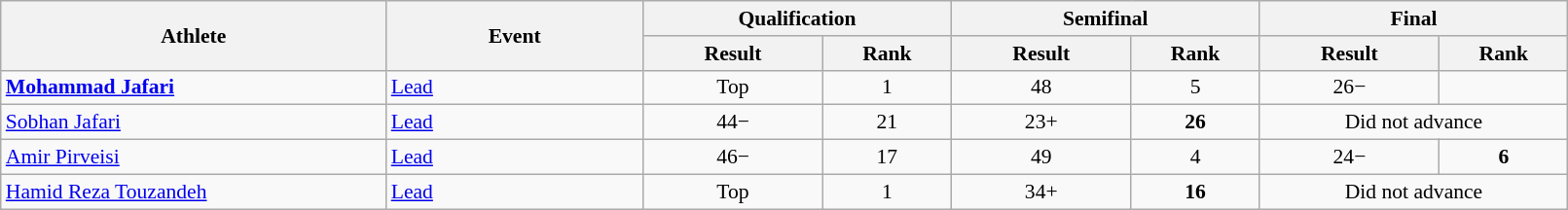<table class="wikitable" width="85%" style="text-align:center; font-size:90%">
<tr>
<th rowspan="2" width="15%">Athlete</th>
<th rowspan="2" width="10%">Event</th>
<th colspan="2" width="12%">Qualification</th>
<th colspan="2" width="12%">Semifinal</th>
<th colspan="2" width="12%">Final</th>
</tr>
<tr>
<th width="7%">Result</th>
<th>Rank</th>
<th width="7%">Result</th>
<th>Rank</th>
<th width="7%">Result</th>
<th>Rank</th>
</tr>
<tr>
<td align="left"><strong><a href='#'>Mohammad Jafari</a></strong></td>
<td align="left"><a href='#'>Lead</a></td>
<td>Top</td>
<td>1 <strong></strong></td>
<td>48</td>
<td>5 <strong></strong></td>
<td>26−</td>
<td></td>
</tr>
<tr>
<td align="left"><a href='#'>Sobhan Jafari</a></td>
<td align="left"><a href='#'>Lead</a></td>
<td>44−</td>
<td>21 <strong></strong></td>
<td>23+</td>
<td><strong>26</strong></td>
<td colspan=2>Did not advance</td>
</tr>
<tr>
<td align="left"><a href='#'>Amir Pirveisi</a></td>
<td align="left"><a href='#'>Lead</a></td>
<td>46−</td>
<td>17 <strong></strong></td>
<td>49</td>
<td>4 <strong></strong></td>
<td>24−</td>
<td><strong>6</strong></td>
</tr>
<tr>
<td align="left"><a href='#'>Hamid Reza Touzandeh</a></td>
<td align="left"><a href='#'>Lead</a></td>
<td>Top</td>
<td>1 <strong></strong></td>
<td>34+</td>
<td><strong>16</strong></td>
<td colspan=2>Did not advance</td>
</tr>
</table>
